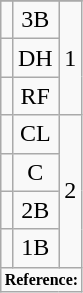<table class="wikitable sortable" style="text-align: center">
<tr align=center>
</tr>
<tr>
<td></td>
<td>3B</td>
<td rowspan="3">1</td>
</tr>
<tr>
<td></td>
<td>DH</td>
</tr>
<tr>
<td></td>
<td>RF</td>
</tr>
<tr>
<td></td>
<td>CL</td>
<td rowspan="4">2</td>
</tr>
<tr>
<td></td>
<td>C</td>
</tr>
<tr>
<td></td>
<td>2B</td>
</tr>
<tr>
<td></td>
<td>1B</td>
</tr>
<tr class="sortbottom">
<td colspan="4"  style="font-size:8pt; text-align:center;"><strong>Reference:</strong></td>
</tr>
</table>
